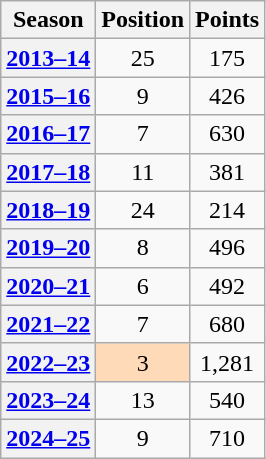<table class="wikitable plainrowheaders sortable">
<tr>
<th scope="col">Season</th>
<th scope="col">Position</th>
<th scope="col">Points</th>
</tr>
<tr>
<th scope=row align=center><a href='#'>2013–14</a></th>
<td align=center>25</td>
<td align=center>175</td>
</tr>
<tr>
<th scope=row align=center><a href='#'>2015–16</a></th>
<td align=center>9</td>
<td align=center>426</td>
</tr>
<tr>
<th scope=row align=center><a href='#'>2016–17</a></th>
<td align=center>7</td>
<td align=center>630</td>
</tr>
<tr>
<th scope=row align=center><a href='#'>2017–18</a></th>
<td align=center>11</td>
<td align=center>381</td>
</tr>
<tr>
<th scope=row align=center><a href='#'>2018–19</a></th>
<td align=center>24</td>
<td align=center>214</td>
</tr>
<tr>
<th scope=row align=center><a href='#'>2019–20</a></th>
<td align=center>8</td>
<td align=center>496</td>
</tr>
<tr>
<th scope=row align=center><a href='#'>2020–21</a></th>
<td align=center>6</td>
<td align=center>492</td>
</tr>
<tr>
<th scope=row align=center><a href='#'>2021–22</a></th>
<td align=center>7</td>
<td align=center>680</td>
</tr>
<tr>
<th scope=row align=center><a href='#'>2022–23</a></th>
<td align=center style="background:#FFDAB9">3</td>
<td align=center>1,281</td>
</tr>
<tr>
<th scope=row align=center><a href='#'>2023–24</a></th>
<td align=center>13</td>
<td align=center>540</td>
</tr>
<tr>
<th scope=row align=center><a href='#'>2024–25</a></th>
<td align=center>9</td>
<td align=center>710</td>
</tr>
</table>
